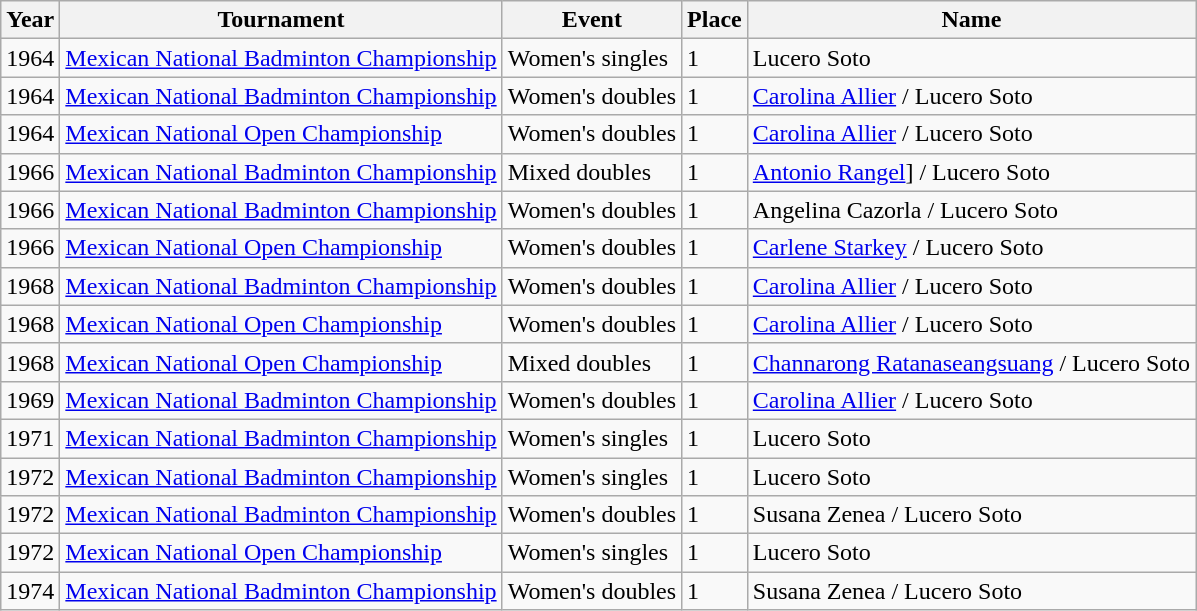<table class="wikitable">
<tr>
<th>Year</th>
<th>Tournament</th>
<th>Event</th>
<th>Place</th>
<th>Name</th>
</tr>
<tr>
<td>1964</td>
<td><a href='#'>Mexican National Badminton Championship</a></td>
<td>Women's singles</td>
<td>1</td>
<td>Lucero Soto</td>
</tr>
<tr>
<td>1964</td>
<td><a href='#'>Mexican National Badminton Championship</a></td>
<td>Women's doubles</td>
<td>1</td>
<td><a href='#'>Carolina Allier</a> / Lucero Soto</td>
</tr>
<tr>
<td>1964</td>
<td><a href='#'>Mexican National Open Championship</a></td>
<td>Women's doubles</td>
<td>1</td>
<td><a href='#'>Carolina Allier</a> / Lucero Soto</td>
</tr>
<tr>
<td>1966</td>
<td><a href='#'>Mexican National Badminton Championship</a></td>
<td>Mixed doubles</td>
<td>1</td>
<td><a href='#'>Antonio Rangel</a>] / Lucero Soto</td>
</tr>
<tr>
<td>1966</td>
<td><a href='#'>Mexican National Badminton Championship</a></td>
<td>Women's doubles</td>
<td>1</td>
<td>Angelina Cazorla / Lucero Soto</td>
</tr>
<tr>
<td>1966</td>
<td><a href='#'>Mexican National Open Championship</a></td>
<td>Women's doubles</td>
<td>1</td>
<td><a href='#'>Carlene Starkey</a> / Lucero Soto</td>
</tr>
<tr>
<td>1968</td>
<td><a href='#'>Mexican National Badminton Championship</a></td>
<td>Women's doubles</td>
<td>1</td>
<td><a href='#'>Carolina Allier</a> / Lucero Soto</td>
</tr>
<tr>
<td>1968</td>
<td><a href='#'>Mexican National Open Championship</a></td>
<td>Women's doubles</td>
<td>1</td>
<td><a href='#'>Carolina Allier</a> / Lucero Soto</td>
</tr>
<tr>
<td>1968</td>
<td><a href='#'>Mexican National Open Championship</a></td>
<td>Mixed doubles</td>
<td>1</td>
<td><a href='#'>Channarong Ratanaseangsuang</a> / Lucero Soto</td>
</tr>
<tr>
<td>1969</td>
<td><a href='#'>Mexican National Badminton Championship</a></td>
<td>Women's doubles</td>
<td>1</td>
<td><a href='#'>Carolina Allier</a> / Lucero Soto</td>
</tr>
<tr>
<td>1971</td>
<td><a href='#'>Mexican National Badminton Championship</a></td>
<td>Women's singles</td>
<td>1</td>
<td>Lucero Soto</td>
</tr>
<tr>
<td>1972</td>
<td><a href='#'>Mexican National Badminton Championship</a></td>
<td>Women's singles</td>
<td>1</td>
<td>Lucero Soto</td>
</tr>
<tr>
<td>1972</td>
<td><a href='#'>Mexican National Badminton Championship</a></td>
<td>Women's doubles</td>
<td>1</td>
<td>Susana Zenea / Lucero Soto</td>
</tr>
<tr>
<td>1972</td>
<td><a href='#'>Mexican National Open Championship</a></td>
<td>Women's singles</td>
<td>1</td>
<td>Lucero Soto</td>
</tr>
<tr>
<td>1974</td>
<td><a href='#'>Mexican National Badminton Championship</a></td>
<td>Women's doubles</td>
<td>1</td>
<td>Susana Zenea / Lucero Soto</td>
</tr>
</table>
